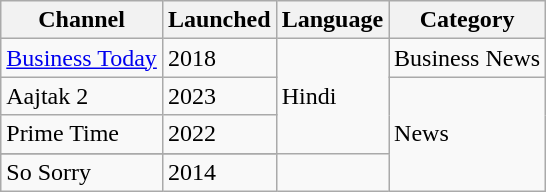<table class="wikitable">
<tr>
<th>Channel</th>
<th>Launched</th>
<th>Language</th>
<th>Category</th>
</tr>
<tr>
<td><a href='#'>Business Today</a></td>
<td>2018</td>
<td rowspan="4">Hindi</td>
<td>Business News</td>
</tr>
<tr>
<td>Aajtak 2</td>
<td>2023</td>
<td rowspan="4">News</td>
</tr>
<tr>
<td>Prime Time</td>
<td>2022</td>
</tr>
<tr>
</tr>
<tr>
<td>So Sorry</td>
<td>2014</td>
</tr>
</table>
